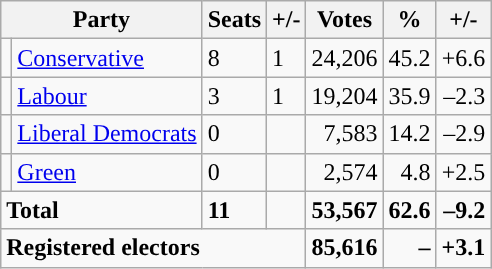<table class="wikitable sortable">
<tr>
<th colspan="2">Party</th>
<th>Seats</th>
<th>+/-</th>
<th>Votes</th>
<th>%</th>
<th>+/-</th>
</tr>
<tr>
<td style="background-color: "></td>
<td><a href='#'>Conservative</a></td>
<td>8</td>
<td> 1</td>
<td style="text-align:right;">24,206</td>
<td style="text-align:right;">45.2</td>
<td style="text-align:right;">+6.6</td>
</tr>
<tr>
<td style="background-color: "></td>
<td><a href='#'>Labour</a></td>
<td>3</td>
<td> 1</td>
<td style="text-align:right;">19,204</td>
<td style="text-align:right;">35.9</td>
<td style="text-align:right;">–2.3</td>
</tr>
<tr>
<td style="background-color: "></td>
<td><a href='#'>Liberal Democrats</a></td>
<td>0</td>
<td></td>
<td style="text-align:right;">7,583</td>
<td style="text-align:right;">14.2</td>
<td style="text-align:right;">–2.9</td>
</tr>
<tr>
<td style="background-color: "></td>
<td><a href='#'>Green</a></td>
<td>0</td>
<td></td>
<td style="text-align:right;">2,574</td>
<td style="text-align:right;">4.8</td>
<td style="text-align:right;">+2.5</td>
</tr>
<tr>
<td colspan="2"><strong>Total</strong></td>
<td><strong>11</strong></td>
<td></td>
<td style="text-align:right;"><strong>53,567</strong></td>
<td style="text-align:right;"><strong>62.6</strong></td>
<td style="text-align:right;"><strong>–9.2</strong></td>
</tr>
<tr>
<td colspan="4"><strong>Registered electors</strong></td>
<td style="text-align:right;"><strong>85,616</strong></td>
<td style="text-align:right;"><strong>–</strong></td>
<td style="text-align:right;"><strong>+3.1</strong></td>
</tr>
</table>
